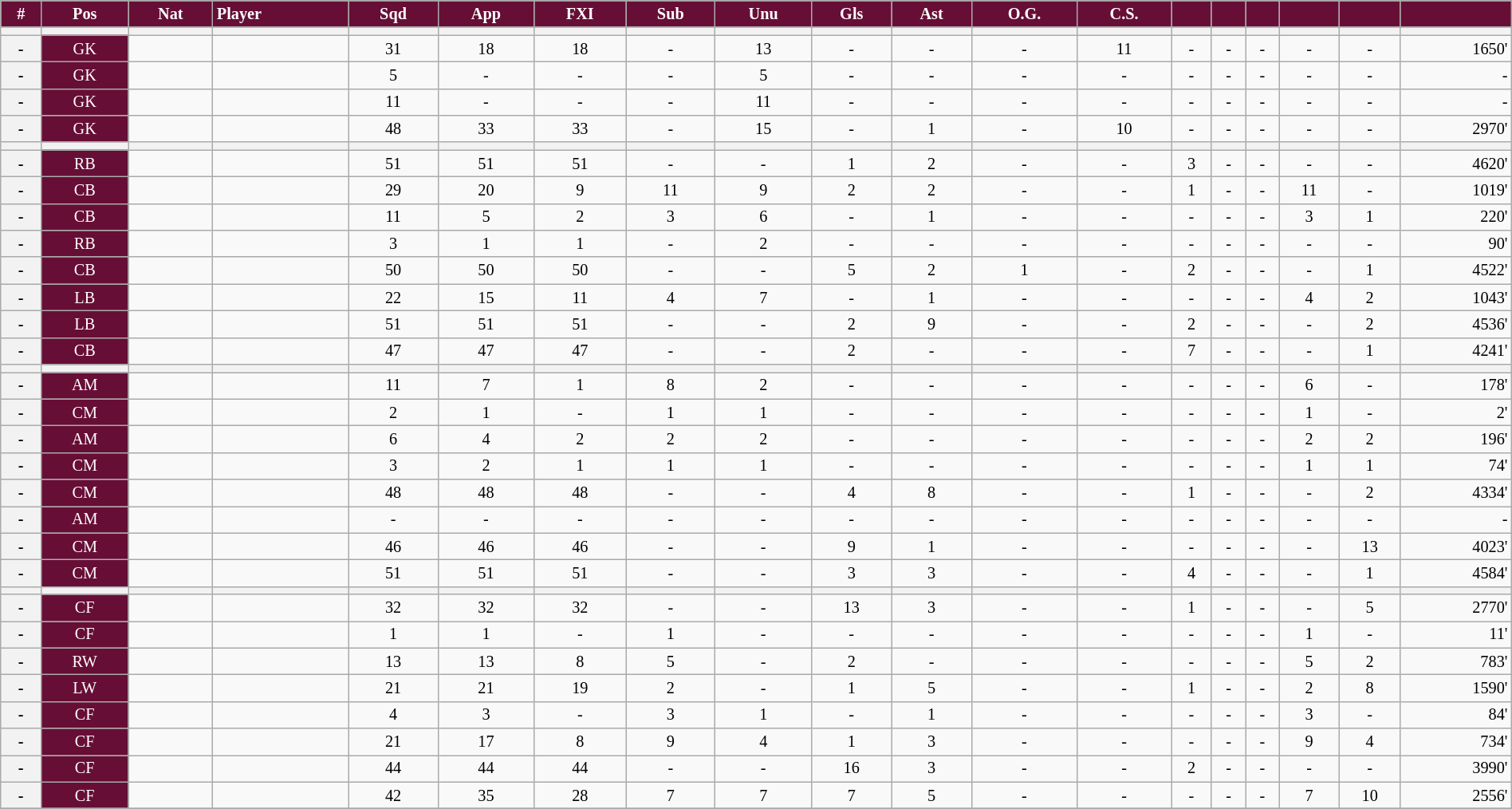<table class="wikitable sortable" style="text-align:center; font-size:84.5%; width:100%;">
<tr>
<th style="background:#670E36; color:#FFFFFF; text-align:center;">#</th>
<th style="background:#670E36; color:#FFFFFF; text-align:center;"><abbr>Pos</abbr></th>
<th style="background:#670E36; color:#FFFFFF; text-align:center;"><abbr>Nat</abbr></th>
<th style="background:#670E36; color:#FFFFFF; text-align:left;">Player</th>
<th style="background:#670E36; color:#FFFFFF; text-align:center;"><abbr>Sqd</abbr></th>
<th style="background:#670E36; color:#FFFFFF; text-align:center;"><abbr>App</abbr></th>
<th style="background:#670E36; color:#FFFFFF; text-align:center;"><abbr>FXI</abbr></th>
<th style="background:#670E36; color:#FFFFFF; text-align:center;"><abbr>Sub</abbr></th>
<th style="background:#670E36; color:#FFFFFF; text-align:center;"><abbr>Unu</abbr></th>
<th style="background:#670E36; color:#FFFFFF; text-align:center;"><abbr>Gls</abbr></th>
<th style="background:#670E36; color:#FFFFFF; text-align:center;"><abbr>Ast</abbr></th>
<th style="background:#670E36; color:#FFFFFF; text-align:center;"><abbr>O.G.</abbr></th>
<th style="background:#670E36; color:#FFFFFF; text-align:center;"><abbr>C.S.</abbr></th>
<th style="background:#670E36; color:#FFFFFF; text-align:center;"><abbr></abbr></th>
<th style="background:#670E36; color:#FFFFFF; text-align:center;"><abbr></abbr></th>
<th style="background:#670E36; color:#FFFFFF; text-align:center;"><abbr></abbr></th>
<th style="background:#670E36; color:#FFFFFF; text-align:center;"><abbr></abbr></th>
<th style="background:#670E36; color:#FFFFFF; text-align:center;"><abbr></abbr></th>
<th style="background:#670E36; color:#FFFFFF; text-align:right;"><abbr></abbr></th>
</tr>
<tr>
<th></th>
<th></th>
<th></th>
<th></th>
<th></th>
<th></th>
<th></th>
<th></th>
<th></th>
<th></th>
<th></th>
<th></th>
<th></th>
<th></th>
<th></th>
<th></th>
<th></th>
<th></th>
<th></th>
</tr>
<tr>
<th>-</th>
<td style="background:#670E36; color:#FFFFFF; text-align:center;">GK</td>
<td></td>
<td style="text-align:left;"></td>
<td>31</td>
<td>18</td>
<td>18</td>
<td>-</td>
<td>13</td>
<td>-</td>
<td>-</td>
<td>-</td>
<td>11</td>
<td>-</td>
<td>-</td>
<td>-</td>
<td>-</td>
<td>-</td>
<td style="text-align:right;">1650'</td>
</tr>
<tr>
<th>-</th>
<td style="background:#670E36; color:#FFFFFF; text-align:center;">GK</td>
<td></td>
<td style="text-align:left;"></td>
<td>5</td>
<td>-</td>
<td>-</td>
<td>-</td>
<td>5</td>
<td>-</td>
<td>-</td>
<td>-</td>
<td>-</td>
<td>-</td>
<td>-</td>
<td>-</td>
<td>-</td>
<td>-</td>
<td style="text-align:right;">-</td>
</tr>
<tr>
<th>-</th>
<td style="background:#670E36; color:#FFFFFF; text-align:center;">GK</td>
<td></td>
<td style="text-align:left;"></td>
<td>11</td>
<td>-</td>
<td>-</td>
<td>-</td>
<td>11</td>
<td>-</td>
<td>-</td>
<td>-</td>
<td>-</td>
<td>-</td>
<td>-</td>
<td>-</td>
<td>-</td>
<td>-</td>
<td style="text-align:right;">-</td>
</tr>
<tr>
<th>-</th>
<td style="background:#670E36; color:#FFFFFF; text-align:center;">GK</td>
<td></td>
<td style="text-align:left;"></td>
<td>48</td>
<td>33</td>
<td>33</td>
<td>-</td>
<td>15</td>
<td>-</td>
<td>1</td>
<td>-</td>
<td>10</td>
<td>-</td>
<td>-</td>
<td>-</td>
<td>-</td>
<td>-</td>
<td style="text-align:right;">2970'</td>
</tr>
<tr>
<th></th>
<th></th>
<th></th>
<th></th>
<th></th>
<th></th>
<th></th>
<th></th>
<th></th>
<th></th>
<th></th>
<th></th>
<th></th>
<th></th>
<th></th>
<th></th>
<th></th>
<th></th>
<th></th>
</tr>
<tr>
<th>-</th>
<td style="background:#670E36; color:#FFFFFF; text-align:center;">RB</td>
<td></td>
<td style="text-align:left;"></td>
<td>51</td>
<td>51</td>
<td>51</td>
<td>-</td>
<td>-</td>
<td>1</td>
<td>2</td>
<td>-</td>
<td>-</td>
<td>3</td>
<td>-</td>
<td>-</td>
<td>-</td>
<td>-</td>
<td style="text-align:right;">4620'</td>
</tr>
<tr>
<th>-</th>
<td style="background:#670E36; color:#FFFFFF; text-align:center;">CB</td>
<td></td>
<td style="text-align:left;"></td>
<td>29</td>
<td>20</td>
<td>9</td>
<td>11</td>
<td>9</td>
<td>2</td>
<td>2</td>
<td>-</td>
<td>-</td>
<td>1</td>
<td>-</td>
<td>-</td>
<td>11</td>
<td>-</td>
<td style="text-align:right;">1019'</td>
</tr>
<tr>
<th>-</th>
<td style="background:#670E36; color:#FFFFFF; text-align:center;">CB</td>
<td></td>
<td style="text-align:left;"></td>
<td>11</td>
<td>5</td>
<td>2</td>
<td>3</td>
<td>6</td>
<td>-</td>
<td>1</td>
<td>-</td>
<td>-</td>
<td>-</td>
<td>-</td>
<td>-</td>
<td>3</td>
<td>1</td>
<td style="text-align:right;">220'</td>
</tr>
<tr>
<th>-</th>
<td style="background:#670E36; color:#FFFFFF; text-align:center;">RB</td>
<td></td>
<td style="text-align:left;"></td>
<td>3</td>
<td>1</td>
<td>1</td>
<td>-</td>
<td>2</td>
<td>-</td>
<td>-</td>
<td>-</td>
<td>-</td>
<td>-</td>
<td>-</td>
<td>-</td>
<td>-</td>
<td>-</td>
<td style="text-align:right;">90'</td>
</tr>
<tr>
<th>-</th>
<td style="background:#670E36; color:#FFFFFF; text-align:center;">CB</td>
<td></td>
<td style="text-align:left;"></td>
<td>50</td>
<td>50</td>
<td>50</td>
<td>-</td>
<td>-</td>
<td>5</td>
<td>2</td>
<td>1</td>
<td>-</td>
<td>2</td>
<td>-</td>
<td>-</td>
<td>-</td>
<td>1</td>
<td style="text-align:right;">4522'</td>
</tr>
<tr>
<th>-</th>
<td style="background:#670E36; color:#FFFFFF; text-align:center;">LB</td>
<td></td>
<td style="text-align:left;"></td>
<td>22</td>
<td>15</td>
<td>11</td>
<td>4</td>
<td>7</td>
<td>-</td>
<td>1</td>
<td>-</td>
<td>-</td>
<td>-</td>
<td>-</td>
<td>-</td>
<td>4</td>
<td>2</td>
<td style="text-align:right;">1043'</td>
</tr>
<tr>
<th>-</th>
<td style="background:#670E36; color:#FFFFFF; text-align:center;">LB</td>
<td></td>
<td style="text-align:left;"></td>
<td>51</td>
<td>51</td>
<td>51</td>
<td>-</td>
<td>-</td>
<td>2</td>
<td>9</td>
<td>-</td>
<td>-</td>
<td>2</td>
<td>-</td>
<td>-</td>
<td>-</td>
<td>2</td>
<td style="text-align:right;">4536'</td>
</tr>
<tr>
<th>-</th>
<td style="background:#670E36; color:#FFFFFF; text-align:center;">CB</td>
<td></td>
<td style="text-align:left;"></td>
<td>47</td>
<td>47</td>
<td>47</td>
<td>-</td>
<td>-</td>
<td>2</td>
<td>-</td>
<td>-</td>
<td>-</td>
<td>7</td>
<td>-</td>
<td>-</td>
<td>-</td>
<td>1</td>
<td style="text-align:right;">4241'</td>
</tr>
<tr>
<th></th>
<th></th>
<th></th>
<th></th>
<th></th>
<th></th>
<th></th>
<th></th>
<th></th>
<th></th>
<th></th>
<th></th>
<th></th>
<th></th>
<th></th>
<th></th>
<th></th>
<th></th>
<th></th>
</tr>
<tr>
<th>-</th>
<td style="background:#670E36; color:#FFFFFF; text-align:center;">AM</td>
<td></td>
<td style="text-align:left;"></td>
<td>11</td>
<td>7</td>
<td>1</td>
<td>8</td>
<td>2</td>
<td>-</td>
<td>-</td>
<td>-</td>
<td>-</td>
<td>-</td>
<td>-</td>
<td>-</td>
<td>6</td>
<td>-</td>
<td style="text-align:right;">178'</td>
</tr>
<tr>
<th>-</th>
<td style="background:#670E36; color:#FFFFFF; text-align:center;">CM</td>
<td></td>
<td style="text-align:left;"></td>
<td>2</td>
<td>1</td>
<td>-</td>
<td>1</td>
<td>1</td>
<td>-</td>
<td>-</td>
<td>-</td>
<td>-</td>
<td>-</td>
<td>-</td>
<td>-</td>
<td>1</td>
<td>-</td>
<td style="text-align:right;">2'</td>
</tr>
<tr>
<th>-</th>
<td style="background:#670E36; color:#FFFFFF; text-align:center;">AM</td>
<td></td>
<td style="text-align:left;"></td>
<td>6</td>
<td>4</td>
<td>2</td>
<td>2</td>
<td>2</td>
<td>-</td>
<td>-</td>
<td>-</td>
<td>-</td>
<td>-</td>
<td>-</td>
<td>-</td>
<td>2</td>
<td>2</td>
<td style="text-align:right;">196'</td>
</tr>
<tr>
<th>-</th>
<td style="background:#670E36; color:#FFFFFF; text-align:center;">CM</td>
<td></td>
<td style="text-align:left;"></td>
<td>3</td>
<td>2</td>
<td>1</td>
<td>1</td>
<td>1</td>
<td>-</td>
<td>-</td>
<td>-</td>
<td>-</td>
<td>-</td>
<td>-</td>
<td>-</td>
<td>1</td>
<td>1</td>
<td style="text-align:right;">74'</td>
</tr>
<tr>
<th>-</th>
<td style="background:#670E36; color:#FFFFFF; text-align:center;">CM</td>
<td></td>
<td style="text-align:left;"></td>
<td>48</td>
<td>48</td>
<td>48</td>
<td>-</td>
<td>-</td>
<td>4</td>
<td>8</td>
<td>-</td>
<td>-</td>
<td>1</td>
<td>-</td>
<td>-</td>
<td>-</td>
<td>2</td>
<td style="text-align:right;">4334'</td>
</tr>
<tr>
<th>-</th>
<td style="background:#670E36; color:#FFFFFF; text-align:center;">AM</td>
<td></td>
<td style="text-align:left;"></td>
<td>-</td>
<td>-</td>
<td>-</td>
<td>-</td>
<td>-</td>
<td>-</td>
<td>-</td>
<td>-</td>
<td>-</td>
<td>-</td>
<td>-</td>
<td>-</td>
<td>-</td>
<td>-</td>
<td style="text-align:right;">-</td>
</tr>
<tr>
<th>-</th>
<td style="background:#670E36; color:#FFFFFF; text-align:center;">CM</td>
<td></td>
<td style="text-align:left;"></td>
<td>46</td>
<td>46</td>
<td>46</td>
<td>-</td>
<td>-</td>
<td>9</td>
<td>1</td>
<td>-</td>
<td>-</td>
<td>-</td>
<td>-</td>
<td>-</td>
<td>-</td>
<td>13</td>
<td style="text-align:right;">4023'</td>
</tr>
<tr>
<th>-</th>
<td style="background:#670E36; color:#FFFFFF; text-align:center;">CM</td>
<td></td>
<td style="text-align:left;"></td>
<td>51</td>
<td>51</td>
<td>51</td>
<td>-</td>
<td>-</td>
<td>3</td>
<td>3</td>
<td>-</td>
<td>-</td>
<td>4</td>
<td>-</td>
<td>-</td>
<td>-</td>
<td>1</td>
<td style="text-align:right;">4584'</td>
</tr>
<tr>
<th></th>
<th></th>
<th></th>
<th></th>
<th></th>
<th></th>
<th></th>
<th></th>
<th></th>
<th></th>
<th></th>
<th></th>
<th></th>
<th></th>
<th></th>
<th></th>
<th></th>
<th></th>
<th></th>
</tr>
<tr>
<th>-</th>
<td style="background:#670E36; color:#FFFFFF; text-align:center;">CF</td>
<td></td>
<td style="text-align:left;"></td>
<td>32</td>
<td>32</td>
<td>32</td>
<td>-</td>
<td>-</td>
<td>13</td>
<td>3</td>
<td>-</td>
<td>-</td>
<td>1</td>
<td>-</td>
<td>-</td>
<td>-</td>
<td>5</td>
<td style="text-align:right;">2770'</td>
</tr>
<tr>
<th>-</th>
<td style="background:#670E36; color:#FFFFFF; text-align:center;">CF</td>
<td></td>
<td style="text-align:left;"></td>
<td>1</td>
<td>1</td>
<td>-</td>
<td>1</td>
<td>-</td>
<td>-</td>
<td>-</td>
<td>-</td>
<td>-</td>
<td>-</td>
<td>-</td>
<td>-</td>
<td>1</td>
<td>-</td>
<td style="text-align:right;">11'</td>
</tr>
<tr>
<th>-</th>
<td style="background:#670E36; color:#FFFFFF; text-align:center;">RW</td>
<td></td>
<td style="text-align:left;"></td>
<td>13</td>
<td>13</td>
<td>8</td>
<td>5</td>
<td>-</td>
<td>2</td>
<td>-</td>
<td>-</td>
<td>-</td>
<td>-</td>
<td>-</td>
<td>-</td>
<td>5</td>
<td>2</td>
<td style="text-align:right;">783'</td>
</tr>
<tr>
<th>-</th>
<td style="background:#670E36; color:#FFFFFF; text-align:center;">LW</td>
<td></td>
<td style="text-align:left;"></td>
<td>21</td>
<td>21</td>
<td>19</td>
<td>2</td>
<td>-</td>
<td>1</td>
<td>5</td>
<td>-</td>
<td>-</td>
<td>1</td>
<td>-</td>
<td>-</td>
<td>2</td>
<td>8</td>
<td style="text-align:right;">1590'</td>
</tr>
<tr>
<th>-</th>
<td style="background:#670E36; color:#FFFFFF; text-align:center;">CF</td>
<td></td>
<td style="text-align:left;"></td>
<td>4</td>
<td>3</td>
<td>-</td>
<td>3</td>
<td>1</td>
<td>-</td>
<td>1</td>
<td>-</td>
<td>-</td>
<td>-</td>
<td>-</td>
<td>-</td>
<td>3</td>
<td>-</td>
<td style="text-align:right;">84'</td>
</tr>
<tr>
<th>-</th>
<td style="background:#670E36; color:#FFFFFF; text-align:center;">CF</td>
<td></td>
<td style="text-align:left;"></td>
<td>21</td>
<td>17</td>
<td>8</td>
<td>9</td>
<td>4</td>
<td>1</td>
<td>3</td>
<td>-</td>
<td>-</td>
<td>-</td>
<td>-</td>
<td>-</td>
<td>9</td>
<td>4</td>
<td style="text-align:right;">734'</td>
</tr>
<tr>
<th>-</th>
<td style="background:#670E36; color:#FFFFFF; text-align:center;">CF</td>
<td></td>
<td style="text-align:left;"></td>
<td>44</td>
<td>44</td>
<td>44</td>
<td>-</td>
<td>-</td>
<td>16</td>
<td>3</td>
<td>-</td>
<td>-</td>
<td>2</td>
<td>-</td>
<td>-</td>
<td>-</td>
<td>-</td>
<td style="text-align:right;">3990'</td>
</tr>
<tr>
<th>-</th>
<td style="background:#670e36; color:#FFFFFF; text-align:center;">CF</td>
<td></td>
<td style="text-align:left;"></td>
<td>42</td>
<td>35</td>
<td>28</td>
<td>7</td>
<td>7</td>
<td>7</td>
<td>5</td>
<td>-</td>
<td>-</td>
<td>-</td>
<td>-</td>
<td>-</td>
<td>7</td>
<td>10</td>
<td style="text-align:right;">2556'</td>
</tr>
<tr>
</tr>
</table>
